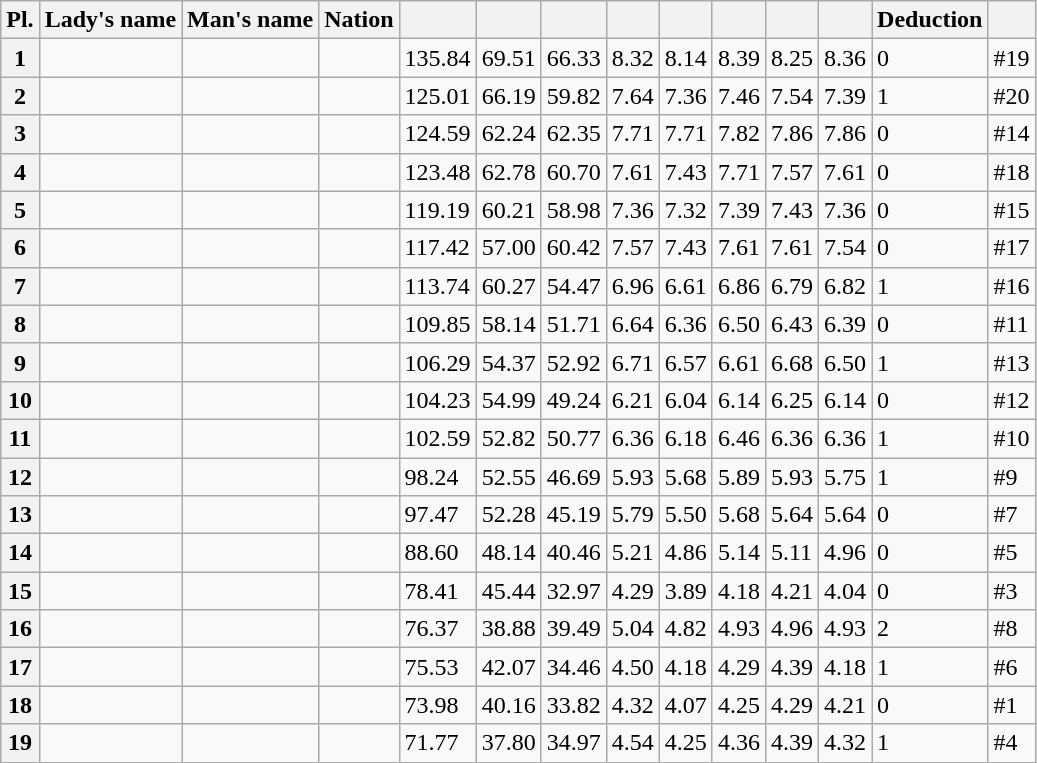<table class="wikitable sortable">
<tr>
<th>Pl.</th>
<th>Lady's name</th>
<th>Man's name</th>
<th>Nation</th>
<th></th>
<th></th>
<th></th>
<th></th>
<th></th>
<th></th>
<th></th>
<th></th>
<th>Deduction</th>
<th></th>
</tr>
<tr>
<th>1</th>
<td></td>
<td></td>
<td></td>
<td>135.84</td>
<td>69.51</td>
<td>66.33</td>
<td>8.32</td>
<td>8.14</td>
<td>8.39</td>
<td>8.25</td>
<td>8.36</td>
<td>0</td>
<td>#19</td>
</tr>
<tr>
<th>2</th>
<td></td>
<td></td>
<td></td>
<td>125.01</td>
<td>66.19</td>
<td>59.82</td>
<td>7.64</td>
<td>7.36</td>
<td>7.46</td>
<td>7.54</td>
<td>7.39</td>
<td>1</td>
<td>#20</td>
</tr>
<tr>
<th>3</th>
<td></td>
<td></td>
<td></td>
<td>124.59</td>
<td>62.24</td>
<td>62.35</td>
<td>7.71</td>
<td>7.71</td>
<td>7.82</td>
<td>7.86</td>
<td>7.86</td>
<td>0</td>
<td>#14</td>
</tr>
<tr>
<th>4</th>
<td></td>
<td></td>
<td></td>
<td>123.48</td>
<td>62.78</td>
<td>60.70</td>
<td>7.61</td>
<td>7.43</td>
<td>7.71</td>
<td>7.57</td>
<td>7.61</td>
<td>0</td>
<td>#18</td>
</tr>
<tr>
<th>5</th>
<td></td>
<td></td>
<td></td>
<td>119.19</td>
<td>60.21</td>
<td>58.98</td>
<td>7.36</td>
<td>7.32</td>
<td>7.39</td>
<td>7.43</td>
<td>7.36</td>
<td>0</td>
<td>#15</td>
</tr>
<tr>
<th>6</th>
<td></td>
<td></td>
<td></td>
<td>117.42</td>
<td>57.00</td>
<td>60.42</td>
<td>7.57</td>
<td>7.43</td>
<td>7.61</td>
<td>7.61</td>
<td>7.54</td>
<td>0</td>
<td>#17</td>
</tr>
<tr>
<th>7</th>
<td></td>
<td></td>
<td></td>
<td>113.74</td>
<td>60.27</td>
<td>54.47</td>
<td>6.96</td>
<td>6.61</td>
<td>6.86</td>
<td>6.79</td>
<td>6.82</td>
<td>1</td>
<td>#16</td>
</tr>
<tr>
<th>8</th>
<td></td>
<td></td>
<td></td>
<td>109.85</td>
<td>58.14</td>
<td>51.71</td>
<td>6.64</td>
<td>6.36</td>
<td>6.50</td>
<td>6.43</td>
<td>6.39</td>
<td>0</td>
<td>#11</td>
</tr>
<tr>
<th>9</th>
<td></td>
<td></td>
<td></td>
<td>106.29</td>
<td>54.37</td>
<td>52.92</td>
<td>6.71</td>
<td>6.57</td>
<td>6.61</td>
<td>6.68</td>
<td>6.50</td>
<td>1</td>
<td>#13</td>
</tr>
<tr>
<th>10</th>
<td></td>
<td></td>
<td></td>
<td>104.23</td>
<td>54.99</td>
<td>49.24</td>
<td>6.21</td>
<td>6.04</td>
<td>6.14</td>
<td>6.25</td>
<td>6.14</td>
<td>0</td>
<td>#12</td>
</tr>
<tr>
<th>11</th>
<td></td>
<td></td>
<td></td>
<td>102.59</td>
<td>52.82</td>
<td>50.77</td>
<td>6.36</td>
<td>6.18</td>
<td>6.46</td>
<td>6.36</td>
<td>6.36</td>
<td>1</td>
<td>#10</td>
</tr>
<tr>
<th>12</th>
<td></td>
<td></td>
<td></td>
<td>98.24</td>
<td>52.55</td>
<td>46.69</td>
<td>5.93</td>
<td>5.68</td>
<td>5.89</td>
<td>5.93</td>
<td>5.75</td>
<td>1</td>
<td>#9</td>
</tr>
<tr>
<th>13</th>
<td></td>
<td></td>
<td></td>
<td>97.47</td>
<td>52.28</td>
<td>45.19</td>
<td>5.79</td>
<td>5.50</td>
<td>5.68</td>
<td>5.64</td>
<td>5.64</td>
<td>0</td>
<td>#7</td>
</tr>
<tr>
<th>14</th>
<td></td>
<td></td>
<td></td>
<td>88.60</td>
<td>48.14</td>
<td>40.46</td>
<td>5.21</td>
<td>4.86</td>
<td>5.14</td>
<td>5.11</td>
<td>4.96</td>
<td>0</td>
<td>#5</td>
</tr>
<tr>
<th>15</th>
<td></td>
<td></td>
<td></td>
<td>78.41</td>
<td>45.44</td>
<td>32.97</td>
<td>4.29</td>
<td>3.89</td>
<td>4.18</td>
<td>4.21</td>
<td>4.04</td>
<td>0</td>
<td>#3</td>
</tr>
<tr>
<th>16</th>
<td></td>
<td></td>
<td></td>
<td>76.37</td>
<td>38.88</td>
<td>39.49</td>
<td>5.04</td>
<td>4.82</td>
<td>4.93</td>
<td>4.96</td>
<td>4.93</td>
<td>2</td>
<td>#8</td>
</tr>
<tr>
<th>17</th>
<td></td>
<td></td>
<td></td>
<td>75.53</td>
<td>42.07</td>
<td>34.46</td>
<td>4.50</td>
<td>4.18</td>
<td>4.29</td>
<td>4.39</td>
<td>4.18</td>
<td>1</td>
<td>#6</td>
</tr>
<tr>
<th>18</th>
<td></td>
<td></td>
<td></td>
<td>73.98</td>
<td>40.16</td>
<td>33.82</td>
<td>4.32</td>
<td>4.07</td>
<td>4.25</td>
<td>4.29</td>
<td>4.21</td>
<td>0</td>
<td>#1</td>
</tr>
<tr>
<th>19</th>
<td></td>
<td></td>
<td></td>
<td>71.77</td>
<td>37.80</td>
<td>34.97</td>
<td>4.54</td>
<td>4.25</td>
<td>4.36</td>
<td>4.39</td>
<td>4.32</td>
<td>1</td>
<td>#4</td>
</tr>
</table>
